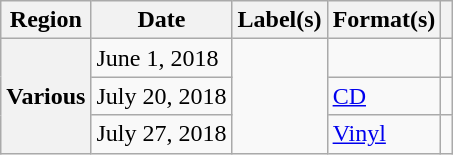<table class="wikitable plainrowheaders">
<tr>
<th scope="col">Region</th>
<th scope="col">Date</th>
<th scope="col">Label(s)</th>
<th scope="col">Format(s)</th>
<th scope="col"></th>
</tr>
<tr>
<th scope="row" rowspan="3">Various</th>
<td>June 1, 2018</td>
<td rowspan="3"></td>
<td></td>
<td style="text-align:center;"></td>
</tr>
<tr>
<td>July 20, 2018</td>
<td><a href='#'>CD</a></td>
<td style="text-align:center;"></td>
</tr>
<tr>
<td>July 27, 2018</td>
<td><a href='#'>Vinyl</a></td>
<td style="text-align:center;"></td>
</tr>
</table>
